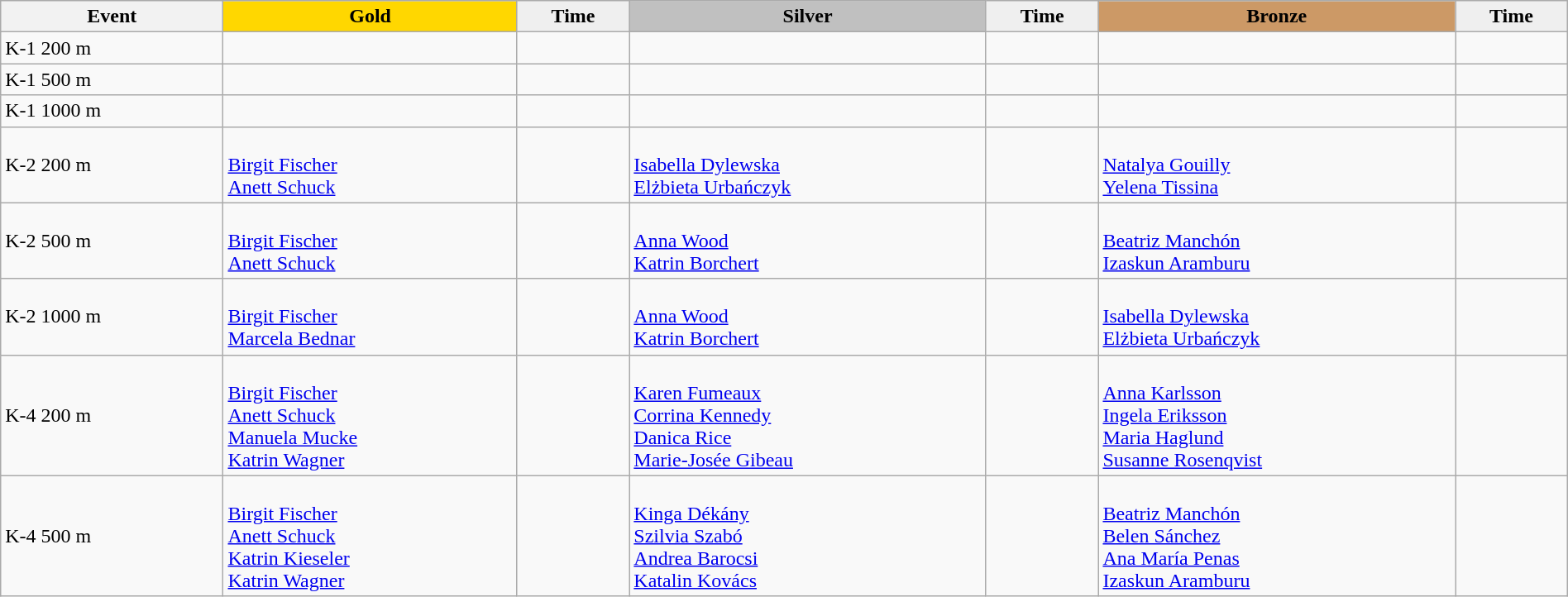<table class="wikitable" style="width:100%;">
<tr>
<th>Event</th>
<td style="text-align:center; background:gold;"><strong>Gold</strong></td>
<td style="text-align:center; background:#efefef;"><strong>Time</strong></td>
<td style="text-align:center; background:silver;"><strong>Silver</strong></td>
<td style="text-align:center; background:#efefef;"><strong>Time</strong></td>
<td style="text-align:center; background:#c96;"><strong>Bronze</strong></td>
<td style="text-align:center; background:#efefef;"><strong>Time</strong></td>
</tr>
<tr>
<td>K-1 200 m</td>
<td></td>
<td></td>
<td></td>
<td></td>
<td></td>
<td></td>
</tr>
<tr>
<td>K-1 500 m</td>
<td></td>
<td></td>
<td></td>
<td></td>
<td></td>
<td></td>
</tr>
<tr>
<td>K-1 1000 m</td>
<td></td>
<td></td>
<td></td>
<td></td>
<td></td>
<td></td>
</tr>
<tr>
<td>K-2 200 m</td>
<td><br><a href='#'>Birgit Fischer</a><br><a href='#'>Anett Schuck</a></td>
<td></td>
<td><br><a href='#'>Isabella Dylewska</a><br><a href='#'>Elżbieta Urbańczyk</a></td>
<td></td>
<td><br><a href='#'>Natalya Gouilly</a><br><a href='#'>Yelena Tissina</a></td>
<td></td>
</tr>
<tr>
<td>K-2 500 m</td>
<td><br><a href='#'>Birgit Fischer</a><br><a href='#'>Anett Schuck</a></td>
<td></td>
<td><br><a href='#'>Anna Wood</a><br><a href='#'>Katrin Borchert</a></td>
<td></td>
<td><br><a href='#'>Beatriz Manchón</a><br><a href='#'>Izaskun Aramburu</a></td>
<td></td>
</tr>
<tr>
<td>K-2 1000 m</td>
<td><br><a href='#'>Birgit Fischer</a><br><a href='#'>Marcela Bednar</a></td>
<td></td>
<td><br><a href='#'>Anna Wood</a><br><a href='#'>Katrin Borchert</a></td>
<td></td>
<td><br><a href='#'>Isabella Dylewska</a><br><a href='#'>Elżbieta Urbańczyk</a></td>
<td></td>
</tr>
<tr>
<td>K-4 200 m</td>
<td><br><a href='#'>Birgit Fischer</a><br><a href='#'>Anett Schuck</a><br><a href='#'>Manuela Mucke</a><br><a href='#'>Katrin Wagner</a></td>
<td></td>
<td><br><a href='#'>Karen Fumeaux</a><br><a href='#'>Corrina Kennedy</a><br><a href='#'>Danica Rice</a><br><a href='#'>Marie-Josée Gibeau</a></td>
<td></td>
<td><br><a href='#'>Anna Karlsson</a><br><a href='#'>Ingela Eriksson</a><br><a href='#'>Maria Haglund</a><br><a href='#'>Susanne Rosenqvist</a></td>
<td></td>
</tr>
<tr>
<td>K-4 500 m</td>
<td><br><a href='#'>Birgit Fischer</a><br><a href='#'>Anett Schuck</a><br><a href='#'>Katrin Kieseler</a><br><a href='#'>Katrin Wagner</a></td>
<td></td>
<td><br><a href='#'>Kinga Dékány</a><br><a href='#'>Szilvia Szabó</a><br><a href='#'>Andrea Barocsi</a><br><a href='#'>Katalin Kovács</a></td>
<td></td>
<td><br><a href='#'>Beatriz Manchón</a><br><a href='#'>Belen Sánchez</a><br><a href='#'>Ana María Penas</a><br><a href='#'>Izaskun Aramburu</a></td>
<td></td>
</tr>
</table>
